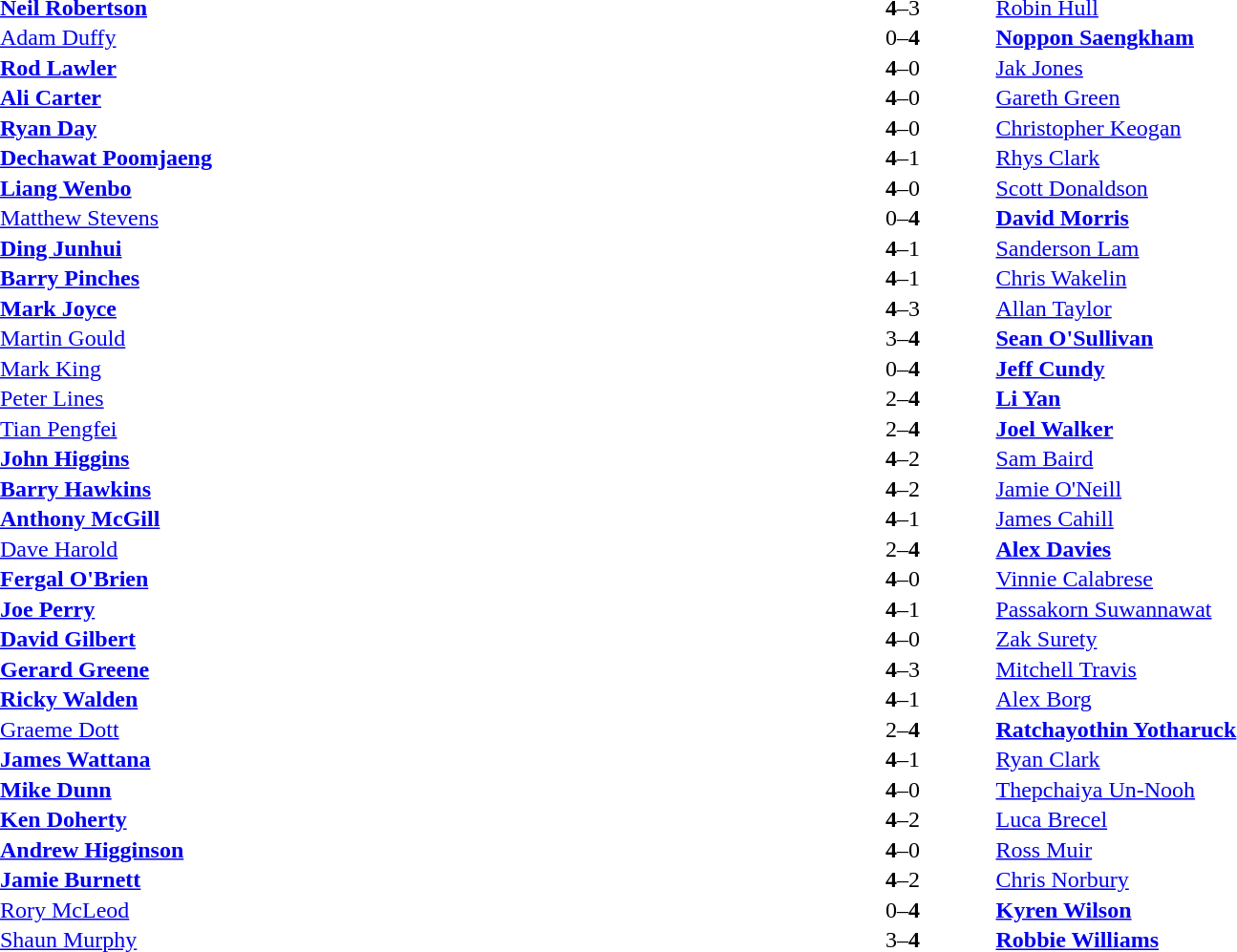<table width="100%" cellspacing="1">
<tr>
<th width=45%></th>
<th width=10%></th>
<th width=45%></th>
</tr>
<tr>
<td> <strong><a href='#'>Neil Robertson</a></strong></td>
<td align="center"><strong>4</strong>–3</td>
<td> <a href='#'>Robin Hull</a></td>
</tr>
<tr>
<td> <a href='#'>Adam Duffy</a></td>
<td align="center">0–<strong>4</strong></td>
<td> <strong><a href='#'>Noppon Saengkham</a></strong></td>
</tr>
<tr>
<td> <strong><a href='#'>Rod Lawler</a></strong></td>
<td align="center"><strong>4</strong>–0</td>
<td> <a href='#'>Jak Jones</a></td>
</tr>
<tr>
<td> <strong><a href='#'>Ali Carter</a></strong></td>
<td align="center"><strong>4</strong>–0</td>
<td> <a href='#'>Gareth Green</a></td>
</tr>
<tr>
<td> <strong><a href='#'>Ryan Day</a></strong></td>
<td align="center"><strong>4</strong>–0</td>
<td> <a href='#'>Christopher Keogan</a></td>
</tr>
<tr>
<td> <strong><a href='#'>Dechawat Poomjaeng</a></strong></td>
<td align="center"><strong>4</strong>–1</td>
<td> <a href='#'>Rhys Clark</a></td>
</tr>
<tr>
<td> <strong><a href='#'>Liang Wenbo</a></strong></td>
<td align="center"><strong>4</strong>–0</td>
<td> <a href='#'>Scott Donaldson</a></td>
</tr>
<tr>
<td> <a href='#'>Matthew Stevens</a></td>
<td align="center">0–<strong>4</strong></td>
<td> <strong><a href='#'>David Morris</a></strong></td>
</tr>
<tr>
<td> <strong><a href='#'>Ding Junhui</a></strong></td>
<td align="center"><strong>4</strong>–1</td>
<td> <a href='#'>Sanderson Lam</a></td>
</tr>
<tr>
<td> <strong><a href='#'>Barry Pinches</a></strong></td>
<td align="center"><strong>4</strong>–1</td>
<td> <a href='#'>Chris Wakelin</a></td>
</tr>
<tr>
<td> <strong><a href='#'>Mark Joyce</a></strong></td>
<td align="center"><strong>4</strong>–3</td>
<td> <a href='#'>Allan Taylor</a></td>
</tr>
<tr>
<td> <a href='#'>Martin Gould</a></td>
<td align="center">3–<strong>4</strong></td>
<td> <strong><a href='#'>Sean O'Sullivan</a></strong></td>
</tr>
<tr>
<td> <a href='#'>Mark King</a></td>
<td align="center">0–<strong>4</strong></td>
<td> <strong><a href='#'>Jeff Cundy</a></strong></td>
</tr>
<tr>
<td> <a href='#'>Peter Lines</a></td>
<td align="center">2–<strong>4</strong></td>
<td> <strong><a href='#'>Li Yan</a></strong></td>
</tr>
<tr>
<td> <a href='#'>Tian Pengfei</a></td>
<td align="center">2–<strong>4</strong></td>
<td> <strong><a href='#'>Joel Walker</a></strong></td>
</tr>
<tr>
<td> <strong><a href='#'>John Higgins</a></strong></td>
<td align="center"><strong>4</strong>–2</td>
<td> <a href='#'>Sam Baird</a></td>
</tr>
<tr>
<td> <strong><a href='#'>Barry Hawkins</a></strong></td>
<td align="center"><strong>4</strong>–2</td>
<td> <a href='#'>Jamie O'Neill</a></td>
</tr>
<tr>
<td> <strong><a href='#'>Anthony McGill</a></strong></td>
<td align="center"><strong>4</strong>–1</td>
<td> <a href='#'>James Cahill</a></td>
</tr>
<tr>
<td> <a href='#'>Dave Harold</a></td>
<td align="center">2–<strong>4</strong></td>
<td> <strong><a href='#'>Alex Davies</a></strong></td>
</tr>
<tr>
<td> <strong><a href='#'>Fergal O'Brien</a></strong></td>
<td align="center"><strong>4</strong>–0</td>
<td> <a href='#'>Vinnie Calabrese</a></td>
</tr>
<tr>
<td> <strong><a href='#'>Joe Perry</a></strong></td>
<td align="center"><strong>4</strong>–1</td>
<td> <a href='#'>Passakorn Suwannawat</a></td>
</tr>
<tr>
<td> <strong><a href='#'>David Gilbert</a></strong></td>
<td align="center"><strong>4</strong>–0</td>
<td> <a href='#'>Zak Surety</a></td>
</tr>
<tr>
<td> <strong><a href='#'>Gerard Greene</a></strong></td>
<td align="center"><strong>4</strong>–3</td>
<td> <a href='#'>Mitchell Travis</a></td>
</tr>
<tr>
<td> <strong><a href='#'>Ricky Walden</a></strong></td>
<td align="center"><strong>4</strong>–1</td>
<td> <a href='#'>Alex Borg</a></td>
</tr>
<tr>
<td> <a href='#'>Graeme Dott</a></td>
<td align="center">2–<strong>4</strong></td>
<td> <strong><a href='#'>Ratchayothin Yotharuck</a></strong></td>
</tr>
<tr>
<td> <strong><a href='#'>James Wattana</a></strong></td>
<td align="center"><strong>4</strong>–1</td>
<td> <a href='#'>Ryan Clark</a></td>
</tr>
<tr>
<td> <strong><a href='#'>Mike Dunn</a></strong></td>
<td align="center"><strong>4</strong>–0</td>
<td> <a href='#'>Thepchaiya Un-Nooh</a></td>
</tr>
<tr>
<td> <strong><a href='#'>Ken Doherty</a></strong></td>
<td align="center"><strong>4</strong>–2</td>
<td> <a href='#'>Luca Brecel</a></td>
</tr>
<tr>
<td> <strong><a href='#'>Andrew Higginson</a></strong></td>
<td align="center"><strong>4</strong>–0</td>
<td> <a href='#'>Ross Muir</a></td>
</tr>
<tr>
<td> <strong><a href='#'>Jamie Burnett</a></strong></td>
<td align="center"><strong>4</strong>–2</td>
<td> <a href='#'>Chris Norbury</a></td>
</tr>
<tr>
<td> <a href='#'>Rory McLeod</a></td>
<td align="center">0–<strong>4</strong></td>
<td> <strong><a href='#'>Kyren Wilson</a></strong></td>
</tr>
<tr>
<td> <a href='#'>Shaun Murphy</a></td>
<td align="center">3–<strong>4</strong></td>
<td> <strong><a href='#'>Robbie Williams</a></strong></td>
</tr>
</table>
